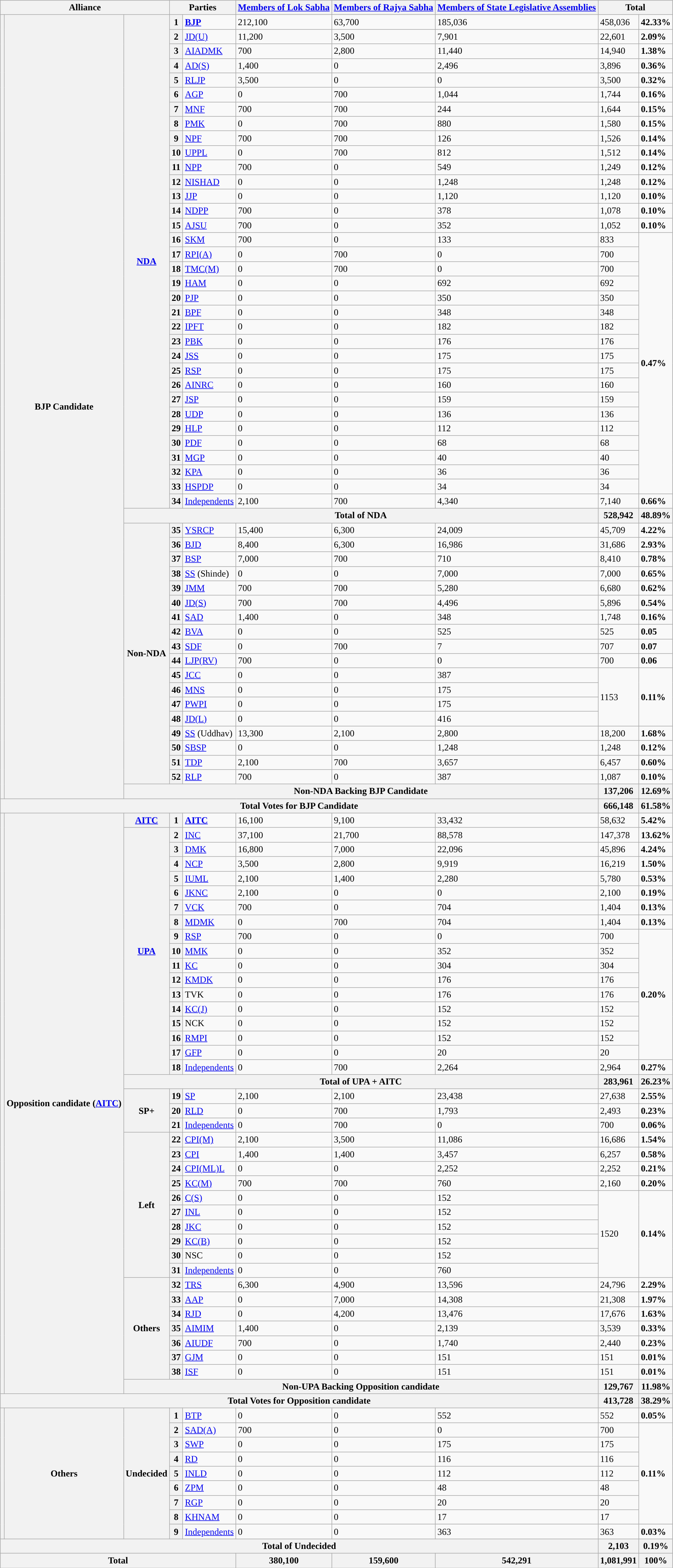<table class="wikitable sortable">
<tr>
<th colspan="3">Alliance</th>
<th colspan="2">Parties</th>
<th><a href='#'>Members of Lok Sabha</a></th>
<th><a href='#'>Members of Rajya Sabha</a></th>
<th><a href='#'>Members of State Legislative Assemblies</a></th>
<th colspan="2">Total</th>
</tr>
<tr>
<th rowspan="54" style="background-color:"></th>
<th rowspan="54">BJP Candidate</th>
<th rowspan="34"><a href='#'><strong>NDA</strong></a></th>
<th>1</th>
<td><strong><a href='#'>BJP</a></strong></td>
<td>212,100</td>
<td>63,700</td>
<td>185,036</td>
<td>458,036</td>
<td><strong>42.33%</strong></td>
</tr>
<tr>
<th>2</th>
<td><a href='#'>JD(U)</a></td>
<td>11,200</td>
<td>3,500</td>
<td>7,901</td>
<td>22,601</td>
<td><strong>2.09%</strong></td>
</tr>
<tr>
<th>3</th>
<td><a href='#'>AIADMK</a></td>
<td>700</td>
<td>2,800</td>
<td>11,440</td>
<td>14,940</td>
<td><strong>1.38%</strong></td>
</tr>
<tr>
<th>4</th>
<td><a href='#'>AD(S)</a></td>
<td>1,400</td>
<td>0</td>
<td>2,496</td>
<td>3,896</td>
<td><strong>0.36%</strong></td>
</tr>
<tr>
<th>5</th>
<td><a href='#'>RLJP</a></td>
<td>3,500</td>
<td>0</td>
<td>0</td>
<td>3,500</td>
<td><strong>0.32%</strong></td>
</tr>
<tr>
<th>6</th>
<td><a href='#'>AGP</a></td>
<td>0</td>
<td>700</td>
<td>1,044</td>
<td>1,744</td>
<td><strong>0.16%</strong></td>
</tr>
<tr>
<th>7</th>
<td><a href='#'>MNF</a></td>
<td>700</td>
<td>700</td>
<td>244</td>
<td>1,644</td>
<td><strong>0.15%</strong></td>
</tr>
<tr>
<th>8</th>
<td><a href='#'>PMK</a></td>
<td>0</td>
<td>700</td>
<td>880</td>
<td>1,580</td>
<td><strong>0.15%</strong></td>
</tr>
<tr>
<th>9</th>
<td><a href='#'>NPF</a></td>
<td>700</td>
<td>700</td>
<td>126</td>
<td>1,526</td>
<td><strong>0.14%</strong></td>
</tr>
<tr>
<th>10</th>
<td><a href='#'>UPPL</a></td>
<td>0</td>
<td>700</td>
<td>812</td>
<td>1,512</td>
<td><strong>0.14%</strong></td>
</tr>
<tr>
<th>11</th>
<td><a href='#'>NPP</a></td>
<td>700</td>
<td>0</td>
<td>549</td>
<td>1,249</td>
<td><strong>0.12%</strong></td>
</tr>
<tr>
<th>12</th>
<td><a href='#'>NISHAD</a></td>
<td>0</td>
<td>0</td>
<td>1,248</td>
<td>1,248</td>
<td><strong>0.12%</strong></td>
</tr>
<tr>
<th>13</th>
<td><a href='#'>JJP</a></td>
<td>0</td>
<td>0</td>
<td>1,120</td>
<td>1,120</td>
<td><strong>0.10%</strong></td>
</tr>
<tr>
<th>14</th>
<td><a href='#'>NDPP</a></td>
<td>700</td>
<td>0</td>
<td>378</td>
<td>1,078</td>
<td><strong>0.10%</strong></td>
</tr>
<tr>
<th>15</th>
<td><a href='#'>AJSU</a></td>
<td>700</td>
<td>0</td>
<td>352</td>
<td>1,052</td>
<td><strong>0.10%</strong></td>
</tr>
<tr>
<th>16</th>
<td><a href='#'>SKM</a></td>
<td>700</td>
<td>0</td>
<td>133</td>
<td>833</td>
<td rowspan="18"><strong>0.47%</strong></td>
</tr>
<tr>
<th>17</th>
<td><a href='#'>RPI(A)</a></td>
<td>0</td>
<td>700</td>
<td>0</td>
<td>700</td>
</tr>
<tr>
<th>18</th>
<td><a href='#'>TMC(M)</a></td>
<td>0</td>
<td>700</td>
<td>0</td>
<td>700</td>
</tr>
<tr>
<th>19</th>
<td><a href='#'>HAM</a></td>
<td>0</td>
<td>0</td>
<td>692</td>
<td>692</td>
</tr>
<tr>
<th>20</th>
<td><a href='#'>PJP</a></td>
<td>0</td>
<td>0</td>
<td>350</td>
<td>350</td>
</tr>
<tr>
<th>21</th>
<td><a href='#'>BPF</a></td>
<td>0</td>
<td>0</td>
<td>348</td>
<td>348</td>
</tr>
<tr>
<th>22</th>
<td><a href='#'>IPFT</a></td>
<td>0</td>
<td>0</td>
<td>182</td>
<td>182</td>
</tr>
<tr>
<th>23</th>
<td><a href='#'>PBK</a></td>
<td>0</td>
<td>0</td>
<td>176</td>
<td>176</td>
</tr>
<tr>
<th>24</th>
<td><a href='#'>JSS</a></td>
<td>0</td>
<td>0</td>
<td>175</td>
<td>175</td>
</tr>
<tr>
<th>25</th>
<td><a href='#'>RSP</a></td>
<td>0</td>
<td>0</td>
<td>175</td>
<td>175</td>
</tr>
<tr>
<th>26</th>
<td><a href='#'>AINRC</a></td>
<td>0</td>
<td>0</td>
<td>160</td>
<td>160</td>
</tr>
<tr>
<th>27</th>
<td><a href='#'>JSP</a></td>
<td>0</td>
<td>0</td>
<td>159</td>
<td>159</td>
</tr>
<tr>
<th>28</th>
<td><a href='#'>UDP</a></td>
<td>0</td>
<td>0</td>
<td>136</td>
<td>136</td>
</tr>
<tr>
<th>29</th>
<td><a href='#'>HLP</a></td>
<td>0</td>
<td>0</td>
<td>112</td>
<td>112</td>
</tr>
<tr>
<th>30</th>
<td><a href='#'>PDF</a></td>
<td>0</td>
<td>0</td>
<td>68</td>
<td>68</td>
</tr>
<tr>
<th>31</th>
<td><a href='#'>MGP</a></td>
<td>0</td>
<td>0</td>
<td>40</td>
<td>40</td>
</tr>
<tr>
<th>32</th>
<td><a href='#'>KPA</a></td>
<td>0</td>
<td>0</td>
<td>36</td>
<td>36</td>
</tr>
<tr>
<th>33</th>
<td><a href='#'>HSPDP</a></td>
<td>0</td>
<td>0</td>
<td>34</td>
<td>34</td>
</tr>
<tr>
<th>34</th>
<td><a href='#'>Independents</a></td>
<td>2,100</td>
<td>700</td>
<td>4,340</td>
<td>7,140</td>
<td><strong>0.66%</strong></td>
</tr>
<tr>
<th colspan="6">Total of NDA</th>
<th>528,942</th>
<th><strong>48.89%</strong></th>
</tr>
<tr>
<th rowspan="18">Non-NDA</th>
<th>35</th>
<td><a href='#'>YSRCP</a></td>
<td>15,400</td>
<td>6,300</td>
<td>24,009</td>
<td>45,709</td>
<td><strong>4.22%</strong></td>
</tr>
<tr>
<th>36</th>
<td><a href='#'>BJD</a></td>
<td>8,400</td>
<td>6,300</td>
<td>16,986</td>
<td>31,686</td>
<td><strong>2.93%</strong></td>
</tr>
<tr>
<th>37</th>
<td><a href='#'>BSP</a></td>
<td>7,000</td>
<td>700</td>
<td>710</td>
<td>8,410</td>
<td><strong>0.78%</strong></td>
</tr>
<tr>
<th>38</th>
<td><a href='#'>SS</a> (Shinde)</td>
<td>0</td>
<td>0</td>
<td>7,000</td>
<td>7,000</td>
<td><strong>0.65%</strong></td>
</tr>
<tr>
<th>39</th>
<td><a href='#'>JMM</a></td>
<td>700</td>
<td>700</td>
<td>5,280</td>
<td>6,680</td>
<td><strong>0.62%</strong></td>
</tr>
<tr>
<th>40</th>
<td><a href='#'>JD(S)</a></td>
<td>700</td>
<td>700</td>
<td>4,496</td>
<td>5,896</td>
<td><strong>0.54%</strong></td>
</tr>
<tr>
<th>41</th>
<td><a href='#'>SAD</a></td>
<td>1,400</td>
<td>0</td>
<td>348</td>
<td>1,748</td>
<td><strong>0.16%</strong></td>
</tr>
<tr>
<th>42</th>
<td><a href='#'>BVA</a></td>
<td>0</td>
<td>0</td>
<td>525</td>
<td>525</td>
<td><strong>0.05</strong></td>
</tr>
<tr>
<th>43</th>
<td><a href='#'>SDF</a></td>
<td>0</td>
<td>700</td>
<td>7</td>
<td>707</td>
<td><strong>0.07</strong></td>
</tr>
<tr>
<th>44</th>
<td><a href='#'>LJP(RV)</a></td>
<td>700</td>
<td>0</td>
<td>0</td>
<td>700</td>
<td><strong>0.06</strong></td>
</tr>
<tr>
<th>45</th>
<td><a href='#'>JCC</a></td>
<td>0</td>
<td>0</td>
<td>387</td>
<td rowspan="4">1153</td>
<td rowspan="4"><strong>0.11%</strong></td>
</tr>
<tr>
<th>46</th>
<td><a href='#'>MNS</a></td>
<td>0</td>
<td>0</td>
<td>175</td>
</tr>
<tr>
<th>47</th>
<td><a href='#'>PWPI</a></td>
<td>0</td>
<td>0</td>
<td>175</td>
</tr>
<tr>
<th>48</th>
<td><a href='#'>JD(L)</a></td>
<td>0</td>
<td>0</td>
<td>416</td>
</tr>
<tr>
<th>49</th>
<td><a href='#'>SS</a> (Uddhav)</td>
<td>13,300</td>
<td>2,100</td>
<td>2,800</td>
<td>18,200</td>
<td><strong>1.68%</strong></td>
</tr>
<tr>
<th>50</th>
<td><a href='#'>SBSP</a></td>
<td>0</td>
<td>0</td>
<td>1,248</td>
<td>1,248</td>
<td><strong>0.12%</strong></td>
</tr>
<tr>
<th>51</th>
<td><a href='#'>TDP</a></td>
<td>2,100</td>
<td>700</td>
<td>3,657</td>
<td>6,457</td>
<td><strong>0.60%</strong></td>
</tr>
<tr>
<th>52</th>
<td><a href='#'>RLP</a></td>
<td>700</td>
<td>0</td>
<td>387</td>
<td>1,087</td>
<td><strong>0.10%</strong></td>
</tr>
<tr>
<th colspan="6">Non-NDA Backing BJP Candidate</th>
<th>137,206</th>
<th>12.69%</th>
</tr>
<tr>
<th colspan="8" style="background-color:">Total Votes for BJP Candidate</th>
<th>666,148</th>
<th>61.58%</th>
</tr>
<tr>
<th rowspan="40" style="background-color:"></th>
<th rowspan="40">Opposition candidate (<a href='#'>AITC</a>)</th>
<th><a href='#'>AITC</a></th>
<th>1</th>
<td><strong><a href='#'>AITC</a></strong></td>
<td>16,100</td>
<td>9,100</td>
<td>33,432</td>
<td>58,632</td>
<td><strong>5.42%</strong></td>
</tr>
<tr>
<th rowspan="17"><a href='#'><strong>UPA</strong></a></th>
<th>2</th>
<td><a href='#'>INC</a></td>
<td>37,100</td>
<td>21,700</td>
<td>88,578</td>
<td>147,378</td>
<td><strong>13.62%</strong></td>
</tr>
<tr>
<th>3</th>
<td><a href='#'>DMK</a></td>
<td>16,800</td>
<td>7,000</td>
<td>22,096</td>
<td>45,896</td>
<td><strong>4.24%</strong></td>
</tr>
<tr>
<th>4</th>
<td><a href='#'>NCP</a></td>
<td>3,500</td>
<td>2,800</td>
<td>9,919</td>
<td>16,219</td>
<td><strong>1.50%</strong></td>
</tr>
<tr>
<th>5</th>
<td><a href='#'>IUML</a></td>
<td>2,100</td>
<td>1,400</td>
<td>2,280</td>
<td>5,780</td>
<td><strong>0.53%</strong></td>
</tr>
<tr>
<th>6</th>
<td><a href='#'>JKNC</a></td>
<td>2,100</td>
<td>0</td>
<td>0</td>
<td>2,100</td>
<td><strong>0.19%</strong></td>
</tr>
<tr>
<th>7</th>
<td><a href='#'>VCK</a></td>
<td>700</td>
<td>0</td>
<td>704</td>
<td>1,404</td>
<td><strong>0.13%</strong></td>
</tr>
<tr>
<th>8</th>
<td><a href='#'>MDMK</a></td>
<td>0</td>
<td>700</td>
<td>704</td>
<td>1,404</td>
<td><strong>0.13%</strong></td>
</tr>
<tr>
<th>9</th>
<td><a href='#'>RSP</a></td>
<td>700</td>
<td>0</td>
<td>0</td>
<td>700</td>
<td rowspan="9"><strong>0.20%</strong></td>
</tr>
<tr>
<th>10</th>
<td><a href='#'>MMK</a></td>
<td>0</td>
<td>0</td>
<td>352</td>
<td>352</td>
</tr>
<tr>
<th>11</th>
<td><a href='#'>KC</a></td>
<td>0</td>
<td>0</td>
<td>304</td>
<td>304</td>
</tr>
<tr>
<th>12</th>
<td><a href='#'>KMDK</a></td>
<td>0</td>
<td>0</td>
<td>176</td>
<td>176</td>
</tr>
<tr>
<th>13</th>
<td>TVK</td>
<td>0</td>
<td>0</td>
<td>176</td>
<td>176</td>
</tr>
<tr>
<th>14</th>
<td><a href='#'>KC(J)</a></td>
<td>0</td>
<td>0</td>
<td>152</td>
<td>152</td>
</tr>
<tr>
<th>15</th>
<td>NCK</td>
<td>0</td>
<td>0</td>
<td>152</td>
<td>152</td>
</tr>
<tr>
<th>16</th>
<td><a href='#'>RMPI</a></td>
<td>0</td>
<td>0</td>
<td>152</td>
<td>152</td>
</tr>
<tr>
<th>17</th>
<td><a href='#'>GFP</a></td>
<td>0</td>
<td>0</td>
<td>20</td>
<td>20</td>
</tr>
<tr>
<th>18</th>
<td><a href='#'>Independents</a></td>
<td>0</td>
<td>700</td>
<td>2,264</td>
<td>2,964</td>
<td><strong>0.27%</strong></td>
</tr>
<tr>
<th colspan="6">Total of UPA + AITC</th>
<th>283,961</th>
<th><strong>26.23%</strong></th>
</tr>
<tr>
<th rowspan="3">SP+</th>
<th>19</th>
<td><a href='#'>SP</a></td>
<td>2,100</td>
<td>2,100</td>
<td>23,438</td>
<td>27,638</td>
<td><strong>2.55%</strong></td>
</tr>
<tr>
<th>20</th>
<td><a href='#'>RLD</a></td>
<td>0</td>
<td>700</td>
<td>1,793</td>
<td>2,493</td>
<td><strong>0.23%</strong></td>
</tr>
<tr>
<th>21</th>
<td><a href='#'>Independents</a></td>
<td>0</td>
<td>700</td>
<td>0</td>
<td>700</td>
<td><strong>0.06%</strong></td>
</tr>
<tr>
<th rowspan="10">Left</th>
<th>22</th>
<td><a href='#'>CPI(M)</a></td>
<td>2,100</td>
<td>3,500</td>
<td>11,086</td>
<td>16,686</td>
<td><strong>1.54%</strong></td>
</tr>
<tr>
<th>23</th>
<td><a href='#'>CPI</a></td>
<td>1,400</td>
<td>1,400</td>
<td>3,457</td>
<td>6,257</td>
<td><strong>0.58%</strong></td>
</tr>
<tr>
<th>24</th>
<td><a href='#'>CPI(ML)L</a></td>
<td>0</td>
<td>0</td>
<td>2,252</td>
<td>2,252</td>
<td><strong>0.21%</strong></td>
</tr>
<tr>
<th>25</th>
<td><a href='#'>KC(M)</a></td>
<td>700</td>
<td>700</td>
<td>760</td>
<td>2,160</td>
<td><strong>0.20%</strong></td>
</tr>
<tr>
<th>26</th>
<td><a href='#'>C(S)</a></td>
<td>0</td>
<td>0</td>
<td>152</td>
<td rowspan="6">1520</td>
<td rowspan="6"><strong>0.14%</strong></td>
</tr>
<tr>
<th>27</th>
<td><a href='#'>INL</a></td>
<td>0</td>
<td>0</td>
<td>152</td>
</tr>
<tr>
<th>28</th>
<td><a href='#'>JKC</a></td>
<td>0</td>
<td>0</td>
<td>152</td>
</tr>
<tr>
<th>29</th>
<td><a href='#'>KC(B)</a></td>
<td>0</td>
<td>0</td>
<td>152</td>
</tr>
<tr>
<th>30</th>
<td>NSC</td>
<td>0</td>
<td>0</td>
<td>152</td>
</tr>
<tr>
<th>31</th>
<td><a href='#'>Independents</a></td>
<td>0</td>
<td>0</td>
<td>760</td>
</tr>
<tr>
<th rowspan="7">Others</th>
<th>32</th>
<td><a href='#'>TRS</a></td>
<td>6,300</td>
<td>4,900</td>
<td>13,596</td>
<td>24,796</td>
<td><strong>2.29%</strong></td>
</tr>
<tr>
<th>33</th>
<td><a href='#'>AAP</a></td>
<td>0</td>
<td>7,000</td>
<td>14,308</td>
<td>21,308</td>
<td><strong>1.97%</strong></td>
</tr>
<tr>
<th>34</th>
<td><a href='#'>RJD</a></td>
<td>0</td>
<td>4,200</td>
<td>13,476</td>
<td>17,676</td>
<td><strong>1.63%</strong></td>
</tr>
<tr>
<th>35</th>
<td><a href='#'>AIMIM</a></td>
<td>1,400</td>
<td>0</td>
<td>2,139</td>
<td>3,539</td>
<td><strong>0.33%</strong></td>
</tr>
<tr>
<th>36</th>
<td><a href='#'>AIUDF</a></td>
<td>700</td>
<td>0</td>
<td>1,740</td>
<td>2,440</td>
<td><strong>0.23%</strong></td>
</tr>
<tr>
<th>37</th>
<td><a href='#'>GJM</a></td>
<td>0</td>
<td>0</td>
<td>151</td>
<td>151</td>
<td><strong>0.01%</strong></td>
</tr>
<tr>
<th>38</th>
<td><a href='#'>ISF</a></td>
<td>0</td>
<td>0</td>
<td>151</td>
<td>151</td>
<td><strong>0.01%</strong></td>
</tr>
<tr>
<th colspan="6">Non-UPA Backing Opposition candidate</th>
<th>129,767</th>
<th><strong>11.98%</strong></th>
</tr>
<tr>
<th colspan="8" style="background-color:">Total Votes for Opposition candidate</th>
<th>413,728</th>
<th><strong>38.29%</strong></th>
</tr>
<tr>
<th rowspan="9" style="background-color:"></th>
<th rowspan="9">Others</th>
<th rowspan="9">Undecided</th>
<th>1</th>
<td><a href='#'>BTP</a></td>
<td>0</td>
<td>0</td>
<td>552</td>
<td>552</td>
<td><strong>0.05%</strong></td>
</tr>
<tr>
<th>2</th>
<td><a href='#'>SAD(A)</a></td>
<td>700</td>
<td>0</td>
<td>0</td>
<td>700</td>
<td rowspan="7"><strong>0.11%</strong></td>
</tr>
<tr>
<th>3</th>
<td><a href='#'>SWP</a></td>
<td>0</td>
<td>0</td>
<td>175</td>
<td>175</td>
</tr>
<tr>
<th>4</th>
<td><a href='#'>RD</a></td>
<td>0</td>
<td>0</td>
<td>116</td>
<td>116</td>
</tr>
<tr>
<th>5</th>
<td><a href='#'>INLD</a></td>
<td>0</td>
<td>0</td>
<td>112</td>
<td>112</td>
</tr>
<tr>
<th>6</th>
<td><a href='#'>ZPM</a></td>
<td>0</td>
<td>0</td>
<td>48</td>
<td>48</td>
</tr>
<tr>
<th>7</th>
<td><a href='#'>RGP</a></td>
<td>0</td>
<td>0</td>
<td>20</td>
<td>20</td>
</tr>
<tr>
<th>8</th>
<td><a href='#'>KHNAM</a></td>
<td>0</td>
<td>0</td>
<td>17</td>
<td>17</td>
</tr>
<tr>
<th>9</th>
<td><a href='#'>Independents</a></td>
<td>0</td>
<td>0</td>
<td>363</td>
<td>363</td>
<td><strong>0.03%</strong></td>
</tr>
<tr>
<th colspan="8" style="background-color:">Total of Undecided</th>
<th>2,103</th>
<th><strong>0.19%</strong></th>
</tr>
<tr>
<th colspan="5">Total</th>
<th><strong>380,100</strong></th>
<th><strong>159,600</strong><br></th>
<th><strong>542,291</strong><br></th>
<th rowspan="1"><strong>1,081,991</strong></th>
<th rowspan="1"><strong>100%</strong></th>
</tr>
</table>
